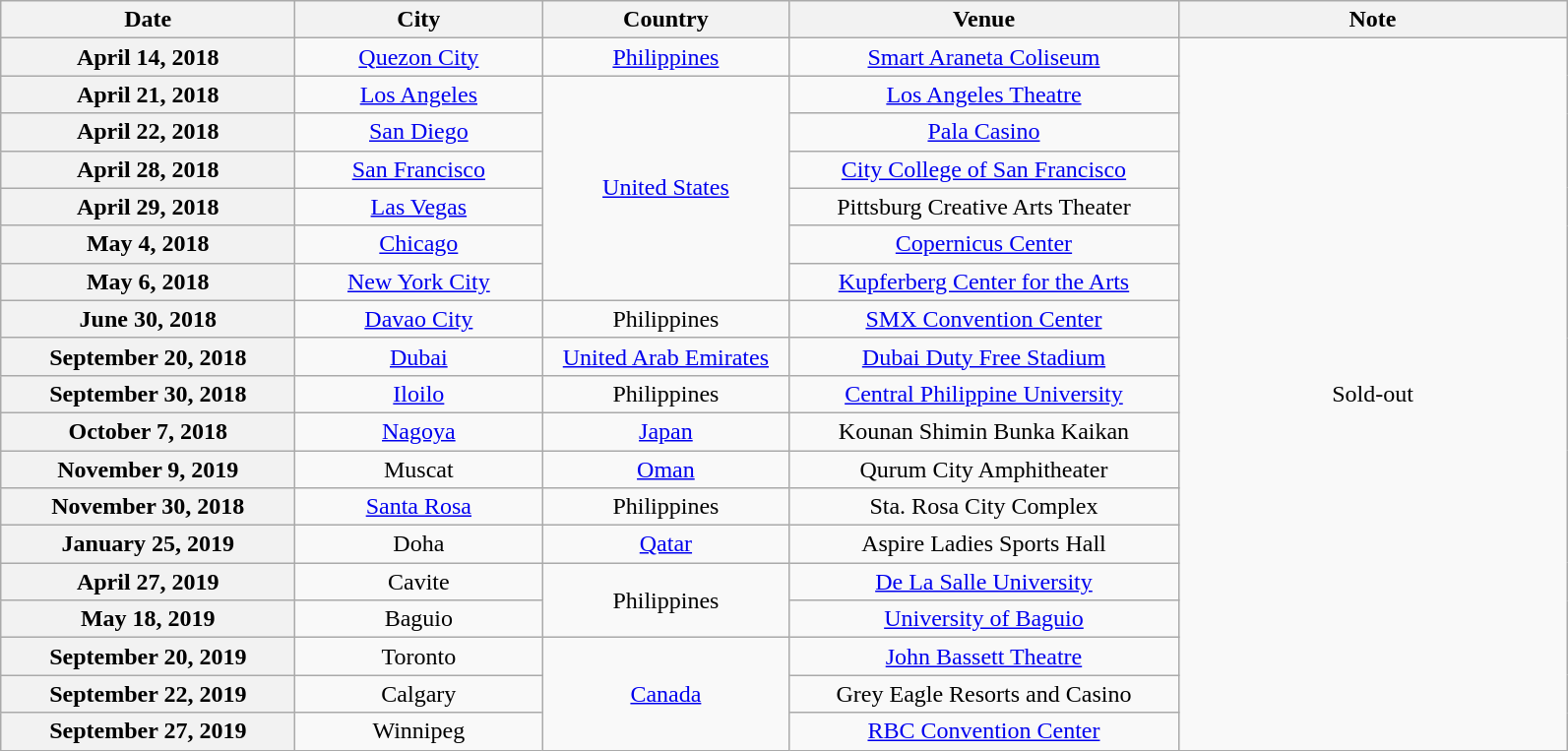<table class="wikitable plainrowheaders" style="text-align:center;">
<tr>
<th scope="col" style="width:12em;">Date</th>
<th scope="col" style="width:10em;">City</th>
<th scope="col" style="width:10em;">Country</th>
<th scope="col" style="width:16em;">Venue</th>
<th scope="col" style="width:16em;">Note</th>
</tr>
<tr>
<th scope="row" style="text-align:center;"><strong>April 14, 2018</strong></th>
<td><a href='#'>Quezon City</a></td>
<td><a href='#'>Philippines</a></td>
<td><a href='#'>Smart Araneta Coliseum</a></td>
<td rowspan="19">Sold-out</td>
</tr>
<tr>
<th scope="row" style="text-align:center;"><strong>April 21, 2018</strong></th>
<td><a href='#'>Los Angeles</a></td>
<td rowspan="6"><a href='#'>United States</a></td>
<td><a href='#'>Los Angeles Theatre</a></td>
</tr>
<tr>
<th scope="row" style="text-align:center;"><strong>April 22, 2018</strong></th>
<td><a href='#'>San Diego</a></td>
<td><a href='#'>Pala Casino</a></td>
</tr>
<tr>
<th scope="row" style="text-align:center;"><strong>April 28, 2018</strong></th>
<td><a href='#'>San Francisco</a></td>
<td><a href='#'>City College of San Francisco</a></td>
</tr>
<tr>
<th scope="row" style="text-align:center;"><strong>April 29, 2018</strong></th>
<td><a href='#'>Las Vegas</a></td>
<td>Pittsburg Creative Arts Theater</td>
</tr>
<tr>
<th scope="row" style="text-align:center;"><strong>May 4, 2018</strong></th>
<td><a href='#'>Chicago</a></td>
<td><a href='#'>Copernicus Center</a></td>
</tr>
<tr>
<th scope="row" style="text-align:center;"><strong>May 6, 2018</strong></th>
<td><a href='#'>New York City</a></td>
<td><a href='#'>Kupferberg Center for the Arts</a></td>
</tr>
<tr>
<th scope="row" style="text-align:center;"><strong>June 30, 2018</strong></th>
<td><a href='#'>Davao City</a></td>
<td>Philippines</td>
<td><a href='#'>SMX Convention Center</a></td>
</tr>
<tr>
<th scope="row" style="text-align:center;"><strong>September 20, 2018</strong></th>
<td><a href='#'>Dubai</a></td>
<td><a href='#'>United Arab Emirates</a></td>
<td><a href='#'>Dubai Duty Free Stadium</a></td>
</tr>
<tr>
<th scope="row" style="text-align:center;"><strong>September 30, 2018</strong></th>
<td><a href='#'>Iloilo</a></td>
<td>Philippines</td>
<td><a href='#'>Central Philippine University</a></td>
</tr>
<tr>
<th scope="row" style="text-align:center;"><strong>October 7, 2018</strong></th>
<td><a href='#'>Nagoya</a></td>
<td><a href='#'>Japan</a></td>
<td>Kounan Shimin Bunka Kaikan</td>
</tr>
<tr>
<th><strong>November 9, 2019</strong></th>
<td>Muscat</td>
<td><a href='#'>Oman</a></td>
<td>Qurum City Amphitheater</td>
</tr>
<tr>
<th scope="row" style="text-align:center;"><strong>November 30, 2018</strong></th>
<td><a href='#'>Santa Rosa</a></td>
<td>Philippines</td>
<td>Sta. Rosa City Complex</td>
</tr>
<tr>
<th><strong>January 25, 2019</strong></th>
<td>Doha</td>
<td><a href='#'>Qatar</a></td>
<td>Aspire Ladies Sports Hall</td>
</tr>
<tr>
<th><strong>April 27, 2019</strong></th>
<td>Cavite</td>
<td rowspan="2">Philippines</td>
<td><a href='#'>De La Salle University</a></td>
</tr>
<tr>
<th><strong>May 18, 2019</strong></th>
<td>Baguio</td>
<td><a href='#'>University of Baguio</a></td>
</tr>
<tr>
<th><strong>September 20, 2019</strong></th>
<td>Toronto</td>
<td rowspan="3"><a href='#'>Canada</a></td>
<td><a href='#'>John Bassett Theatre</a></td>
</tr>
<tr>
<th><strong>September 22, 2019</strong></th>
<td>Calgary</td>
<td>Grey Eagle Resorts and Casino</td>
</tr>
<tr>
<th><strong>September 27, 2019</strong></th>
<td>Winnipeg</td>
<td><a href='#'>RBC Convention Center</a></td>
</tr>
</table>
